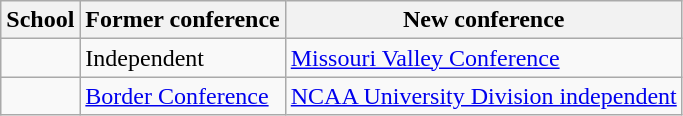<table class="wikitable sortable">
<tr>
<th>School</th>
<th>Former conference</th>
<th>New conference</th>
</tr>
<tr>
<td></td>
<td>Independent</td>
<td><a href='#'>Missouri Valley Conference</a></td>
</tr>
<tr>
<td></td>
<td><a href='#'>Border Conference</a></td>
<td><a href='#'>NCAA University Division independent</a></td>
</tr>
</table>
